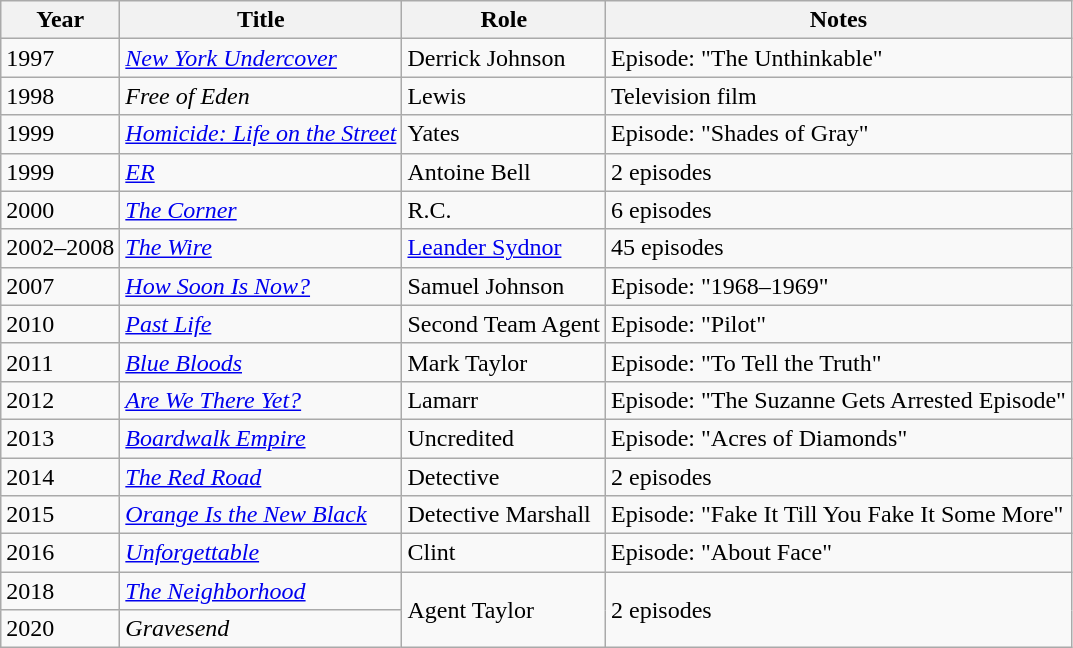<table class="wikitable sortable">
<tr>
<th>Year</th>
<th>Title</th>
<th>Role</th>
<th>Notes</th>
</tr>
<tr>
<td>1997</td>
<td><em><a href='#'>New York Undercover</a></em></td>
<td>Derrick Johnson</td>
<td>Episode: "The Unthinkable"</td>
</tr>
<tr>
<td>1998</td>
<td><em>Free of Eden</em></td>
<td>Lewis</td>
<td>Television film</td>
</tr>
<tr>
<td>1999</td>
<td><em><a href='#'>Homicide: Life on the Street</a></em></td>
<td>Yates</td>
<td>Episode: "Shades of Gray"</td>
</tr>
<tr>
<td>1999</td>
<td><a href='#'><em>ER</em></a></td>
<td>Antoine Bell</td>
<td>2 episodes</td>
</tr>
<tr>
<td>2000</td>
<td><em><a href='#'>The Corner</a></em></td>
<td>R.C.</td>
<td>6 episodes</td>
</tr>
<tr>
<td>2002–2008</td>
<td><em><a href='#'>The Wire</a></em></td>
<td><a href='#'>Leander Sydnor</a></td>
<td>45 episodes</td>
</tr>
<tr>
<td>2007</td>
<td><a href='#'><em>How Soon Is Now?</em></a></td>
<td>Samuel Johnson</td>
<td>Episode: "1968–1969"</td>
</tr>
<tr>
<td>2010</td>
<td><a href='#'><em>Past Life</em></a></td>
<td>Second Team Agent</td>
<td>Episode: "Pilot"</td>
</tr>
<tr>
<td>2011</td>
<td><a href='#'><em>Blue Bloods</em></a></td>
<td>Mark Taylor</td>
<td>Episode: "To Tell the Truth"</td>
</tr>
<tr>
<td>2012</td>
<td><a href='#'><em>Are We There Yet?</em></a></td>
<td>Lamarr</td>
<td>Episode: "The Suzanne Gets Arrested Episode"</td>
</tr>
<tr>
<td>2013</td>
<td><em><a href='#'>Boardwalk Empire</a></em></td>
<td>Uncredited</td>
<td>Episode: "Acres of Diamonds"</td>
</tr>
<tr>
<td>2014</td>
<td><a href='#'><em>The Red Road</em></a></td>
<td>Detective</td>
<td>2 episodes</td>
</tr>
<tr>
<td>2015</td>
<td><em><a href='#'>Orange Is the New Black</a></em></td>
<td>Detective Marshall</td>
<td>Episode: "Fake It Till You Fake It Some More"</td>
</tr>
<tr>
<td>2016</td>
<td><a href='#'><em>Unforgettable</em></a></td>
<td>Clint</td>
<td>Episode: "About Face"</td>
</tr>
<tr>
<td>2018</td>
<td><a href='#'><em>The Neighborhood</em></a></td>
<td rowspan="2">Agent Taylor</td>
<td rowspan="2">2 episodes</td>
</tr>
<tr>
<td>2020</td>
<td><em>Gravesend</em></td>
</tr>
</table>
